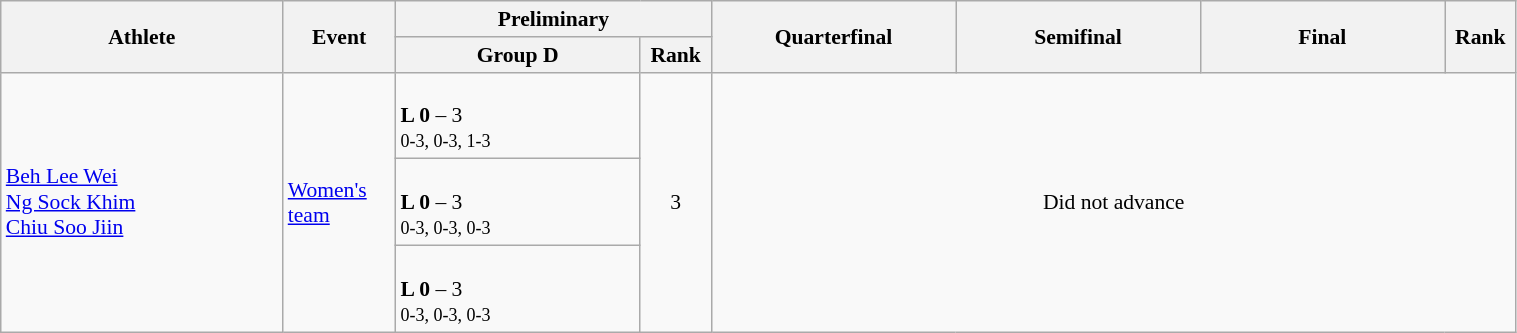<table class="wikitable" width="80%" style="text-align:left; font-size:90%">
<tr>
<th rowspan=2 width="15%">Athlete</th>
<th rowspan=2 width="6%">Event</th>
<th colspan=2 width="16%">Preliminary</th>
<th rowspan=2 width="13%">Quarterfinal</th>
<th rowspan=2 width="13%">Semifinal</th>
<th rowspan=2 width="13%">Final</th>
<th rowspan=2 width="3%">Rank</th>
</tr>
<tr>
<th width="13%">Group D</th>
<th width="3%">Rank</th>
</tr>
<tr>
<td rowspan="3"><a href='#'>Beh Lee Wei</a><br><a href='#'>Ng Sock Khim</a><br><a href='#'>Chiu Soo Jiin</a></td>
<td rowspan="3"><a href='#'>Women's team</a></td>
<td><br><strong>L 0</strong> – 3<br><small>0-3, 0-3, 1-3</small></td>
<td rowspan="3" align=center>3</td>
<td align=center colspan=4 rowspan=3>Did not advance</td>
</tr>
<tr>
<td><br><strong>L 0</strong> – 3<br><small>0-3, 0-3, 0-3</small></td>
</tr>
<tr>
<td><br><strong>L 0</strong> – 3<br><small>0-3, 0-3, 0-3</small></td>
</tr>
</table>
